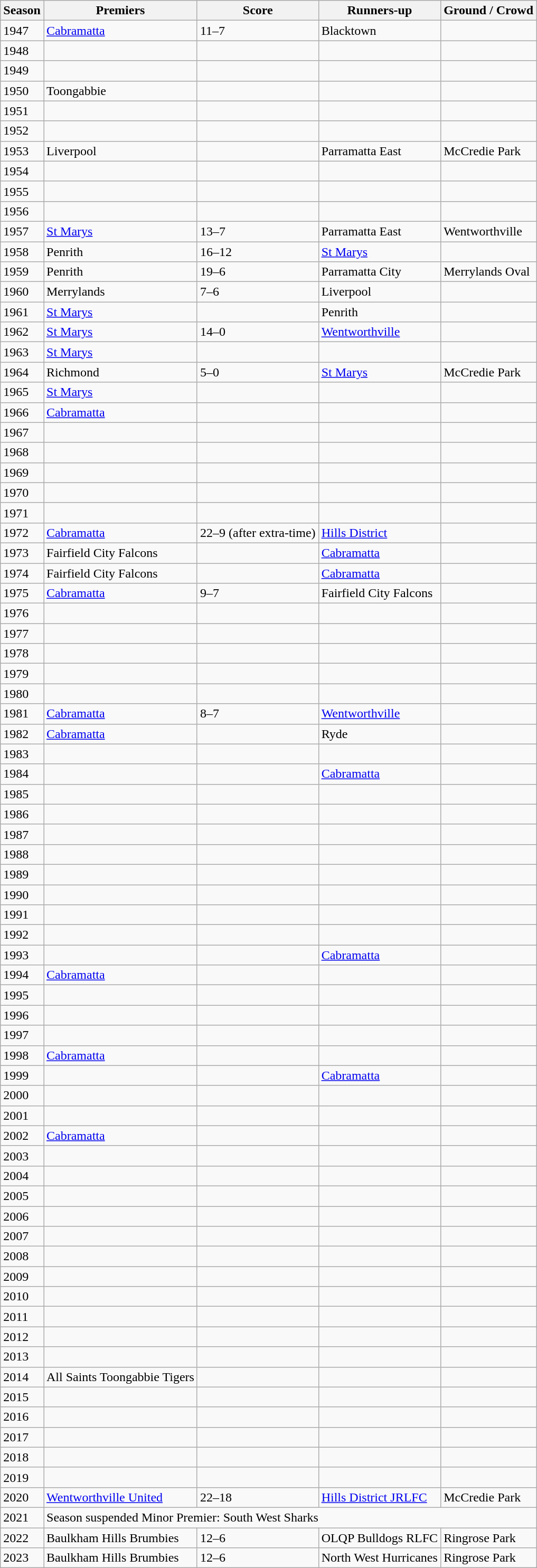<table class="wikitable" border="1">
<tr>
<th>Season</th>
<th>Premiers</th>
<th>Score</th>
<th>Runners-up</th>
<th>Ground / Crowd</th>
</tr>
<tr>
<td>1947</td>
<td> <a href='#'>Cabramatta</a></td>
<td>11–7</td>
<td>Blacktown</td>
<td></td>
</tr>
<tr>
<td>1948</td>
<td></td>
<td></td>
<td></td>
<td></td>
</tr>
<tr>
<td>1949</td>
<td></td>
<td></td>
<td></td>
<td></td>
</tr>
<tr>
<td>1950</td>
<td>Toongabbie</td>
<td></td>
<td></td>
<td></td>
</tr>
<tr>
<td>1951</td>
<td></td>
<td></td>
<td></td>
<td></td>
</tr>
<tr>
<td>1952</td>
<td></td>
<td></td>
<td></td>
<td></td>
</tr>
<tr>
<td>1953</td>
<td>Liverpool</td>
<td></td>
<td>Parramatta East</td>
<td>McCredie Park</td>
</tr>
<tr>
<td>1954</td>
<td></td>
<td></td>
<td></td>
<td></td>
</tr>
<tr>
<td>1955</td>
<td></td>
<td></td>
<td></td>
<td></td>
</tr>
<tr>
<td>1956</td>
<td></td>
<td></td>
<td></td>
<td></td>
</tr>
<tr>
<td>1957</td>
<td> <a href='#'>St Marys</a></td>
<td>13–7</td>
<td>Parramatta East</td>
<td>Wentworthville</td>
</tr>
<tr>
<td>1958</td>
<td> Penrith</td>
<td>16–12</td>
<td> <a href='#'>St Marys</a></td>
<td></td>
</tr>
<tr>
<td>1959</td>
<td> Penrith</td>
<td>19–6</td>
<td>Parramatta City</td>
<td>Merrylands Oval</td>
</tr>
<tr>
<td>1960</td>
<td> Merrylands</td>
<td>7–6</td>
<td>Liverpool</td>
<td></td>
</tr>
<tr>
<td>1961</td>
<td> <a href='#'>St Marys</a></td>
<td></td>
<td> Penrith</td>
<td></td>
</tr>
<tr>
<td>1962</td>
<td> <a href='#'>St Marys</a></td>
<td>14–0</td>
<td> <a href='#'>Wentworthville</a></td>
<td></td>
</tr>
<tr>
<td>1963</td>
<td> <a href='#'>St Marys</a></td>
<td></td>
<td></td>
<td></td>
</tr>
<tr>
<td>1964</td>
<td>Richmond</td>
<td>5–0</td>
<td> <a href='#'>St Marys</a></td>
<td>McCredie Park</td>
</tr>
<tr>
<td>1965</td>
<td> <a href='#'>St Marys</a></td>
<td></td>
<td></td>
<td></td>
</tr>
<tr>
<td>1966</td>
<td> <a href='#'>Cabramatta</a></td>
<td></td>
<td></td>
<td></td>
</tr>
<tr>
<td>1967</td>
<td></td>
<td></td>
<td></td>
<td></td>
</tr>
<tr>
<td>1968</td>
<td></td>
<td></td>
<td></td>
<td></td>
</tr>
<tr>
<td>1969</td>
<td></td>
<td></td>
<td></td>
<td></td>
</tr>
<tr>
<td>1970</td>
<td></td>
<td></td>
<td></td>
<td></td>
</tr>
<tr>
<td>1971</td>
<td></td>
<td></td>
<td></td>
<td></td>
</tr>
<tr>
<td>1972</td>
<td> <a href='#'>Cabramatta</a></td>
<td>22–9 (after extra-time)</td>
<td> <a href='#'>Hills District</a></td>
<td></td>
</tr>
<tr>
<td>1973</td>
<td>Fairfield City Falcons</td>
<td></td>
<td> <a href='#'>Cabramatta</a></td>
<td></td>
</tr>
<tr>
<td>1974</td>
<td>Fairfield City Falcons</td>
<td></td>
<td> <a href='#'>Cabramatta</a></td>
<td></td>
</tr>
<tr>
<td>1975</td>
<td> <a href='#'>Cabramatta</a></td>
<td>9–7</td>
<td>Fairfield City Falcons</td>
<td></td>
</tr>
<tr>
<td>1976</td>
<td></td>
<td></td>
<td></td>
<td></td>
</tr>
<tr>
<td>1977</td>
<td></td>
<td></td>
<td></td>
<td></td>
</tr>
<tr>
<td>1978</td>
<td></td>
<td></td>
<td></td>
<td></td>
</tr>
<tr>
<td>1979</td>
<td></td>
<td></td>
<td></td>
<td></td>
</tr>
<tr>
<td>1980</td>
<td></td>
<td></td>
<td></td>
<td></td>
</tr>
<tr>
<td>1981</td>
<td> <a href='#'>Cabramatta</a></td>
<td>8–7</td>
<td> <a href='#'>Wentworthville</a></td>
<td></td>
</tr>
<tr>
<td>1982</td>
<td> <a href='#'>Cabramatta</a></td>
<td></td>
<td>Ryde</td>
<td></td>
</tr>
<tr>
<td>1983</td>
<td></td>
<td></td>
<td></td>
<td></td>
</tr>
<tr>
<td>1984</td>
<td></td>
<td></td>
<td> <a href='#'>Cabramatta</a></td>
<td></td>
</tr>
<tr>
<td>1985</td>
<td></td>
<td></td>
<td></td>
<td></td>
</tr>
<tr>
<td>1986</td>
<td></td>
<td></td>
<td></td>
<td></td>
</tr>
<tr>
<td>1987</td>
<td></td>
<td></td>
<td></td>
<td></td>
</tr>
<tr>
<td>1988</td>
<td></td>
<td></td>
<td></td>
<td></td>
</tr>
<tr>
<td>1989</td>
<td></td>
<td></td>
<td></td>
<td></td>
</tr>
<tr>
<td>1990</td>
<td></td>
<td></td>
<td></td>
<td></td>
</tr>
<tr>
<td>1991</td>
<td></td>
<td></td>
<td></td>
<td></td>
</tr>
<tr>
<td>1992</td>
<td></td>
<td></td>
<td></td>
<td></td>
</tr>
<tr>
<td>1993</td>
<td></td>
<td></td>
<td> <a href='#'>Cabramatta</a></td>
<td></td>
</tr>
<tr>
<td>1994</td>
<td> <a href='#'>Cabramatta</a></td>
<td></td>
<td></td>
<td></td>
</tr>
<tr>
<td>1995</td>
<td></td>
<td></td>
<td></td>
<td></td>
</tr>
<tr>
<td>1996</td>
<td></td>
<td></td>
<td></td>
<td></td>
</tr>
<tr>
<td>1997</td>
<td></td>
<td></td>
<td></td>
<td></td>
</tr>
<tr>
<td>1998</td>
<td> <a href='#'>Cabramatta</a></td>
<td></td>
<td></td>
<td></td>
</tr>
<tr>
<td>1999</td>
<td></td>
<td></td>
<td> <a href='#'>Cabramatta</a></td>
<td></td>
</tr>
<tr>
<td>2000</td>
<td></td>
<td></td>
<td></td>
<td></td>
</tr>
<tr>
<td>2001</td>
<td></td>
<td></td>
<td></td>
<td></td>
</tr>
<tr>
<td>2002</td>
<td> <a href='#'>Cabramatta</a></td>
<td></td>
<td></td>
<td></td>
</tr>
<tr>
<td>2003</td>
<td></td>
<td></td>
<td></td>
<td></td>
</tr>
<tr>
<td>2004</td>
<td></td>
<td></td>
<td></td>
<td></td>
</tr>
<tr>
<td>2005</td>
<td></td>
<td></td>
<td></td>
<td></td>
</tr>
<tr>
<td>2006</td>
<td></td>
<td></td>
<td></td>
<td></td>
</tr>
<tr>
<td>2007</td>
<td></td>
<td></td>
<td></td>
<td></td>
</tr>
<tr>
<td>2008</td>
<td></td>
<td></td>
<td></td>
<td></td>
</tr>
<tr>
<td>2009</td>
<td></td>
<td></td>
<td></td>
<td></td>
</tr>
<tr>
<td>2010</td>
<td></td>
<td></td>
<td></td>
<td></td>
</tr>
<tr>
<td>2011</td>
<td></td>
<td></td>
<td></td>
<td></td>
</tr>
<tr>
<td>2012</td>
<td></td>
<td></td>
<td></td>
<td></td>
</tr>
<tr>
<td>2013</td>
<td></td>
<td></td>
<td></td>
<td></td>
</tr>
<tr>
<td>2014</td>
<td> All Saints Toongabbie Tigers</td>
<td></td>
<td></td>
<td></td>
</tr>
<tr>
<td>2015</td>
<td></td>
<td></td>
<td></td>
<td></td>
</tr>
<tr>
<td>2016</td>
<td></td>
<td></td>
<td></td>
<td></td>
</tr>
<tr>
<td>2017</td>
<td></td>
<td></td>
<td></td>
<td></td>
</tr>
<tr>
<td>2018</td>
<td></td>
<td></td>
<td></td>
<td></td>
</tr>
<tr>
<td>2019</td>
<td></td>
<td></td>
<td></td>
<td></td>
</tr>
<tr>
<td>2020</td>
<td> <a href='#'>Wentworthville United</a></td>
<td>22–18</td>
<td> <a href='#'>Hills District JRLFC</a></td>
<td>McCredie Park</td>
</tr>
<tr>
<td>2021</td>
<td colspan="4">Season suspended Minor Premier: South West Sharks</td>
</tr>
<tr>
<td>2022</td>
<td> Baulkham Hills Brumbies</td>
<td>12–6</td>
<td> OLQP Bulldogs RLFC</td>
<td>Ringrose Park</td>
</tr>
<tr>
<td>2023</td>
<td> Baulkham Hills Brumbies</td>
<td>12–6</td>
<td> North West Hurricanes</td>
<td>Ringrose Park</td>
</tr>
</table>
